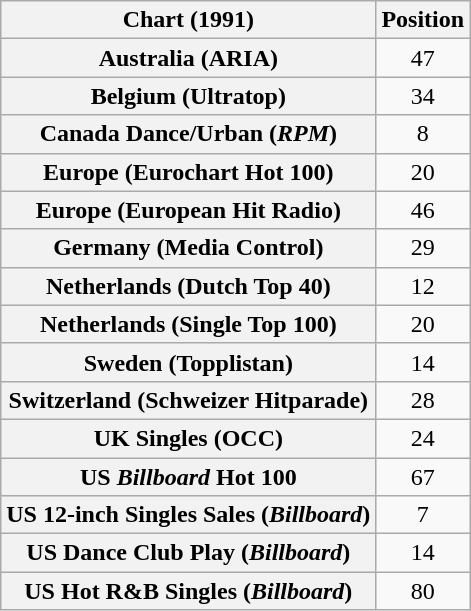<table class="wikitable sortable plainrowheaders" style="text-align:center">
<tr>
<th scope="col">Chart (1991)</th>
<th scope="col">Position</th>
</tr>
<tr>
<th scope="row">Australia (ARIA)</th>
<td>47</td>
</tr>
<tr>
<th scope="row">Belgium (Ultratop)</th>
<td>34</td>
</tr>
<tr>
<th scope="row">Canada Dance/Urban (<em>RPM</em>)</th>
<td>8</td>
</tr>
<tr>
<th scope="row">Europe (Eurochart Hot 100)</th>
<td>20</td>
</tr>
<tr>
<th scope="row">Europe (European Hit Radio)</th>
<td>46</td>
</tr>
<tr>
<th scope="row">Germany (Media Control)</th>
<td>29</td>
</tr>
<tr>
<th scope="row">Netherlands (Dutch Top 40)</th>
<td>12</td>
</tr>
<tr>
<th scope="row">Netherlands (Single Top 100)</th>
<td>20</td>
</tr>
<tr>
<th scope="row">Sweden (Topplistan)</th>
<td>14</td>
</tr>
<tr>
<th scope="row">Switzerland (Schweizer Hitparade)</th>
<td>28</td>
</tr>
<tr>
<th scope="row">UK Singles (OCC)</th>
<td>24</td>
</tr>
<tr>
<th scope="row">US <em>Billboard</em> Hot 100</th>
<td>67</td>
</tr>
<tr>
<th scope="row">US 12-inch Singles Sales (<em>Billboard</em>)</th>
<td>7</td>
</tr>
<tr>
<th scope="row">US Dance Club Play (<em>Billboard</em>)</th>
<td>14</td>
</tr>
<tr>
<th scope="row">US Hot R&B Singles (<em>Billboard</em>)</th>
<td>80</td>
</tr>
</table>
